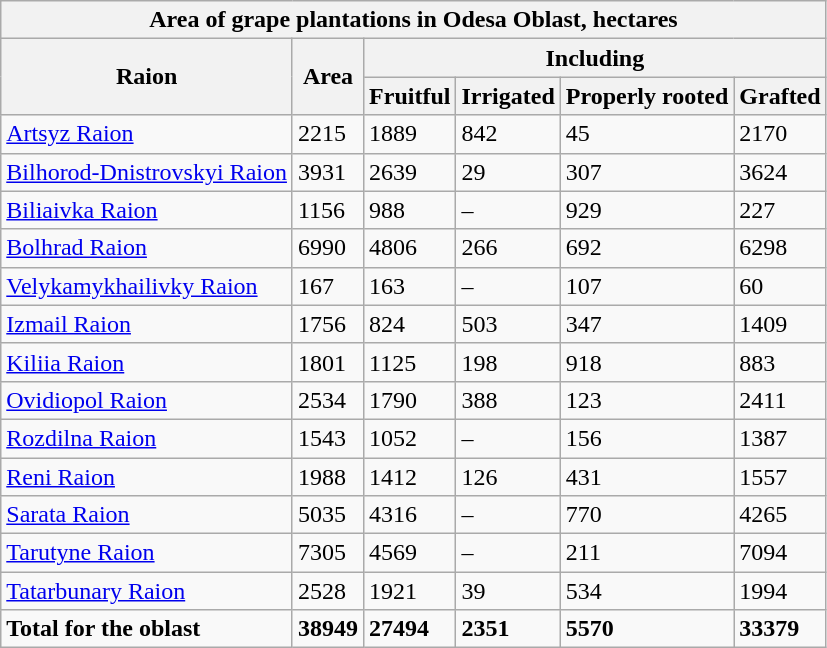<table class="wikitable mw-collapsible">
<tr>
<th colspan="6">Area of grape plantations in Odesa Oblast, hectares</th>
</tr>
<tr>
<th rowspan="2">Raion</th>
<th rowspan="2">Area</th>
<th colspan="4">Including</th>
</tr>
<tr>
<th>Fruitful</th>
<th>Irrigated</th>
<th>Properly rooted</th>
<th>Grafted</th>
</tr>
<tr>
<td><a href='#'>Artsyz Raion</a></td>
<td>2215</td>
<td>1889</td>
<td>842</td>
<td>45</td>
<td>2170</td>
</tr>
<tr>
<td><a href='#'>Bilhorod-Dnistrovskyi Raion</a></td>
<td>3931</td>
<td>2639</td>
<td>29</td>
<td>307</td>
<td>3624</td>
</tr>
<tr>
<td><a href='#'>Biliaivka Raion</a></td>
<td>1156</td>
<td>988</td>
<td>–</td>
<td>929</td>
<td>227</td>
</tr>
<tr>
<td><a href='#'>Bolhrad Raion</a></td>
<td>6990</td>
<td>4806</td>
<td>266</td>
<td>692</td>
<td>6298</td>
</tr>
<tr>
<td><a href='#'>Velykamykhailivky Raion</a></td>
<td>167</td>
<td>163</td>
<td>–</td>
<td>107</td>
<td>60</td>
</tr>
<tr>
<td><a href='#'>Izmail Raion</a></td>
<td>1756</td>
<td>824</td>
<td>503</td>
<td>347</td>
<td>1409</td>
</tr>
<tr>
<td><a href='#'>Kiliia Raion</a></td>
<td>1801</td>
<td>1125</td>
<td>198</td>
<td>918</td>
<td>883</td>
</tr>
<tr>
<td><a href='#'>Ovidiopol Raion</a></td>
<td>2534</td>
<td>1790</td>
<td>388</td>
<td>123</td>
<td>2411</td>
</tr>
<tr>
<td><a href='#'>Rozdilna Raion</a></td>
<td>1543</td>
<td>1052</td>
<td>–</td>
<td>156</td>
<td>1387</td>
</tr>
<tr>
<td><a href='#'>Reni Raion</a></td>
<td>1988</td>
<td>1412</td>
<td>126</td>
<td>431</td>
<td>1557</td>
</tr>
<tr>
<td><a href='#'>Sarata Raion</a></td>
<td>5035</td>
<td>4316</td>
<td>–</td>
<td>770</td>
<td>4265</td>
</tr>
<tr>
<td><a href='#'>Tarutyne Raion</a></td>
<td>7305</td>
<td>4569</td>
<td>–</td>
<td>211</td>
<td>7094</td>
</tr>
<tr>
<td><a href='#'>Tatarbunary Raion</a></td>
<td>2528</td>
<td>1921</td>
<td>39</td>
<td>534</td>
<td>1994</td>
</tr>
<tr>
<td><strong>Total for the oblast</strong></td>
<td><strong>38949</strong></td>
<td><strong>27494</strong></td>
<td><strong>2351</strong></td>
<td><strong>5570</strong></td>
<td><strong>33379</strong></td>
</tr>
</table>
